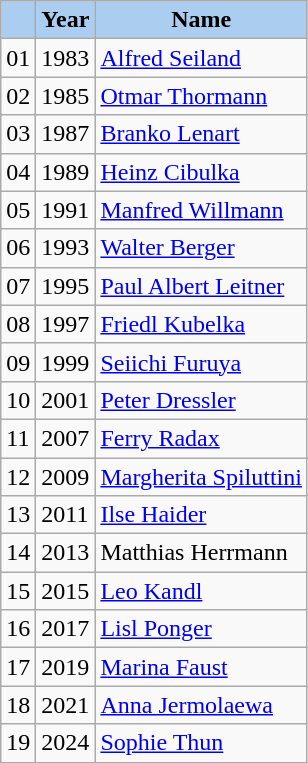<table class="wikitable">
<tr>
<th style="background:#ABCDEF"></th>
<th style="background:#ABCDEF">Year</th>
<th style="background:#ABCDEF">Name</th>
</tr>
<tr>
<td>01</td>
<td>1983</td>
<td><a href='#'>Alfred Seiland</a></td>
</tr>
<tr>
<td>02</td>
<td>1985</td>
<td><a href='#'>Otmar Thormann</a></td>
</tr>
<tr>
<td>03</td>
<td>1987</td>
<td><a href='#'>Branko Lenart</a></td>
</tr>
<tr>
<td>04</td>
<td>1989</td>
<td><a href='#'>Heinz Cibulka</a></td>
</tr>
<tr>
<td>05</td>
<td>1991</td>
<td><a href='#'>Manfred Willmann</a></td>
</tr>
<tr>
<td>06</td>
<td>1993</td>
<td><a href='#'>Walter Berger</a></td>
</tr>
<tr>
<td>07</td>
<td>1995</td>
<td><a href='#'>Paul Albert Leitner</a></td>
</tr>
<tr>
<td>08</td>
<td>1997</td>
<td><a href='#'>Friedl Kubelka</a></td>
</tr>
<tr>
<td>09</td>
<td>1999</td>
<td><a href='#'>Seiichi Furuya</a></td>
</tr>
<tr>
<td>10</td>
<td>2001</td>
<td><a href='#'>Peter Dressler</a></td>
</tr>
<tr>
<td>11</td>
<td>2007</td>
<td><a href='#'>Ferry Radax</a></td>
</tr>
<tr>
<td>12</td>
<td>2009</td>
<td><a href='#'>Margherita Spiluttini</a></td>
</tr>
<tr>
<td>13</td>
<td>2011</td>
<td><a href='#'>Ilse Haider</a></td>
</tr>
<tr>
<td>14</td>
<td>2013</td>
<td>Matthias Herrmann</td>
</tr>
<tr>
<td>15</td>
<td>2015</td>
<td><a href='#'>Leo Kandl</a></td>
</tr>
<tr>
<td>16</td>
<td>2017</td>
<td><a href='#'>Lisl Ponger</a></td>
</tr>
<tr>
<td>17</td>
<td>2019</td>
<td><a href='#'>Marina Faust</a></td>
</tr>
<tr>
<td>18</td>
<td>2021</td>
<td><a href='#'>Anna Jermolaewa</a></td>
</tr>
<tr>
<td>19</td>
<td>2024</td>
<td><a href='#'>Sophie Thun</a></td>
</tr>
<tr>
</tr>
</table>
